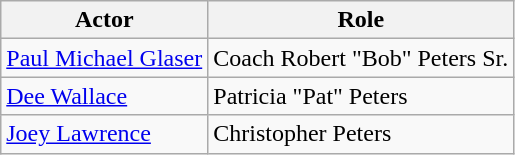<table class="wikitable">
<tr>
<th>Actor</th>
<th>Role</th>
</tr>
<tr>
<td><a href='#'>Paul Michael Glaser</a></td>
<td>Coach Robert "Bob" Peters Sr.</td>
</tr>
<tr>
<td><a href='#'>Dee Wallace</a></td>
<td>Patricia "Pat" Peters</td>
</tr>
<tr>
<td><a href='#'>Joey Lawrence</a></td>
<td>Christopher Peters</td>
</tr>
</table>
